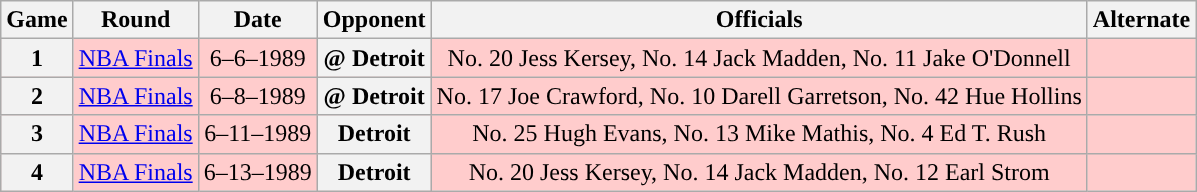<table class="wikitable">
<tr>
<th>Game</th>
<th>Round</th>
<th>Date</th>
<th>Opponent</th>
<th>Officials</th>
<th>Alternate</th>
</tr>
<tr align="center" bgcolor="#ffcccc">
<th>1</th>
<td><a href='#'>NBA Finals</a></td>
<td>6–6–1989</td>
<th>@ Detroit</th>
<td>No. 20 Jess Kersey, No. 14 Jack Madden, No. 11 Jake O'Donnell</td>
<td></td>
</tr>
<tr align="center" bgcolor="#ffcccc">
<th>2</th>
<td><a href='#'>NBA Finals</a></td>
<td>6–8–1989</td>
<th>@ Detroit</th>
<td>No. 17 Joe Crawford, No. 10 Darell Garretson, No. 42 Hue Hollins</td>
<td></td>
</tr>
<tr align="center" bgcolor="#ffcccc">
<th>3</th>
<td><a href='#'>NBA Finals</a></td>
<td>6–11–1989</td>
<th>Detroit</th>
<td>No. 25 Hugh Evans, No. 13 Mike Mathis, No. 4 Ed T. Rush</td>
<td></td>
</tr>
<tr align="center" bgcolor="#ffcccc">
<th>4</th>
<td><a href='#'>NBA Finals</a></td>
<td>6–13–1989</td>
<th>Detroit</th>
<td>No. 20 Jess Kersey, No. 14 Jack Madden, No. 12 Earl Strom</td>
<td></td>
</tr>
</table>
